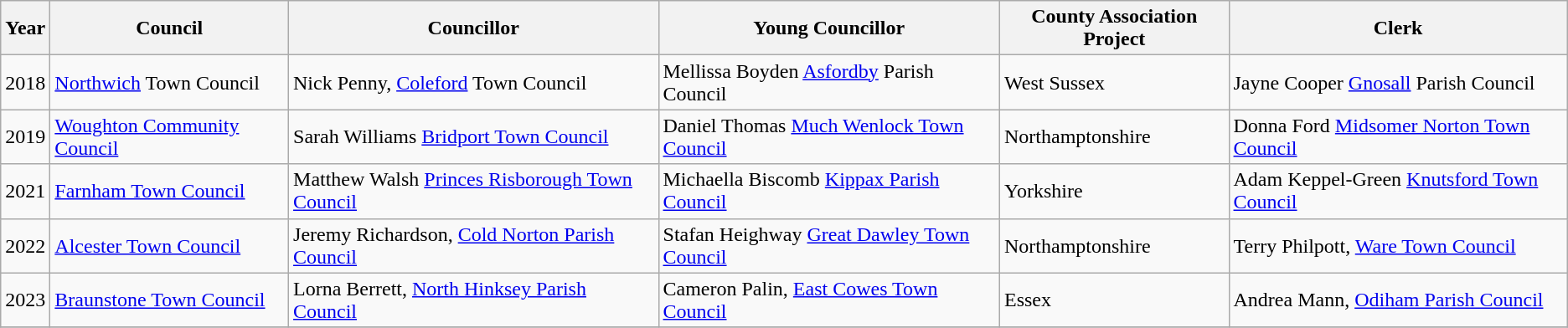<table class="wikitable">
<tr>
<th>Year</th>
<th>Council</th>
<th>Councillor</th>
<th>Young Councillor</th>
<th>County Association Project</th>
<th>Clerk</th>
</tr>
<tr>
<td>2018</td>
<td><a href='#'>Northwich</a> Town Council</td>
<td>Nick Penny, <a href='#'>Coleford</a> Town Council</td>
<td>Mellissa Boyden <a href='#'>Asfordby</a> Parish Council</td>
<td>West Sussex</td>
<td>Jayne Cooper <a href='#'>Gnosall</a> Parish Council</td>
</tr>
<tr>
<td>2019</td>
<td><a href='#'>Woughton Community Council</a></td>
<td>Sarah Williams <a href='#'>Bridport Town Council</a></td>
<td>Daniel Thomas <a href='#'>Much Wenlock Town Council</a></td>
<td>Northamptonshire</td>
<td>Donna Ford <a href='#'>Midsomer Norton Town Council</a></td>
</tr>
<tr>
<td>2021</td>
<td><a href='#'>Farnham Town Council</a></td>
<td>Matthew Walsh <a href='#'>Princes Risborough Town Council</a></td>
<td>Michaella Biscomb <a href='#'>Kippax Parish Council</a></td>
<td>Yorkshire</td>
<td>Adam Keppel-Green <a href='#'>Knutsford Town Council</a></td>
</tr>
<tr>
<td>2022</td>
<td><a href='#'>Alcester Town Council</a></td>
<td>Jeremy Richardson, <a href='#'>Cold Norton Parish Council</a></td>
<td>Stafan Heighway <a href='#'>Great Dawley Town Council</a></td>
<td>Northamptonshire</td>
<td>Terry Philpott, <a href='#'>Ware Town Council</a></td>
</tr>
<tr>
<td>2023</td>
<td><a href='#'>Braunstone Town Council</a></td>
<td>Lorna Berrett, <a href='#'>North Hinksey Parish Council</a></td>
<td>Cameron Palin, <a href='#'>East Cowes Town Council</a></td>
<td>Essex</td>
<td>Andrea Mann, <a href='#'>Odiham Parish Council</a></td>
</tr>
<tr>
</tr>
</table>
